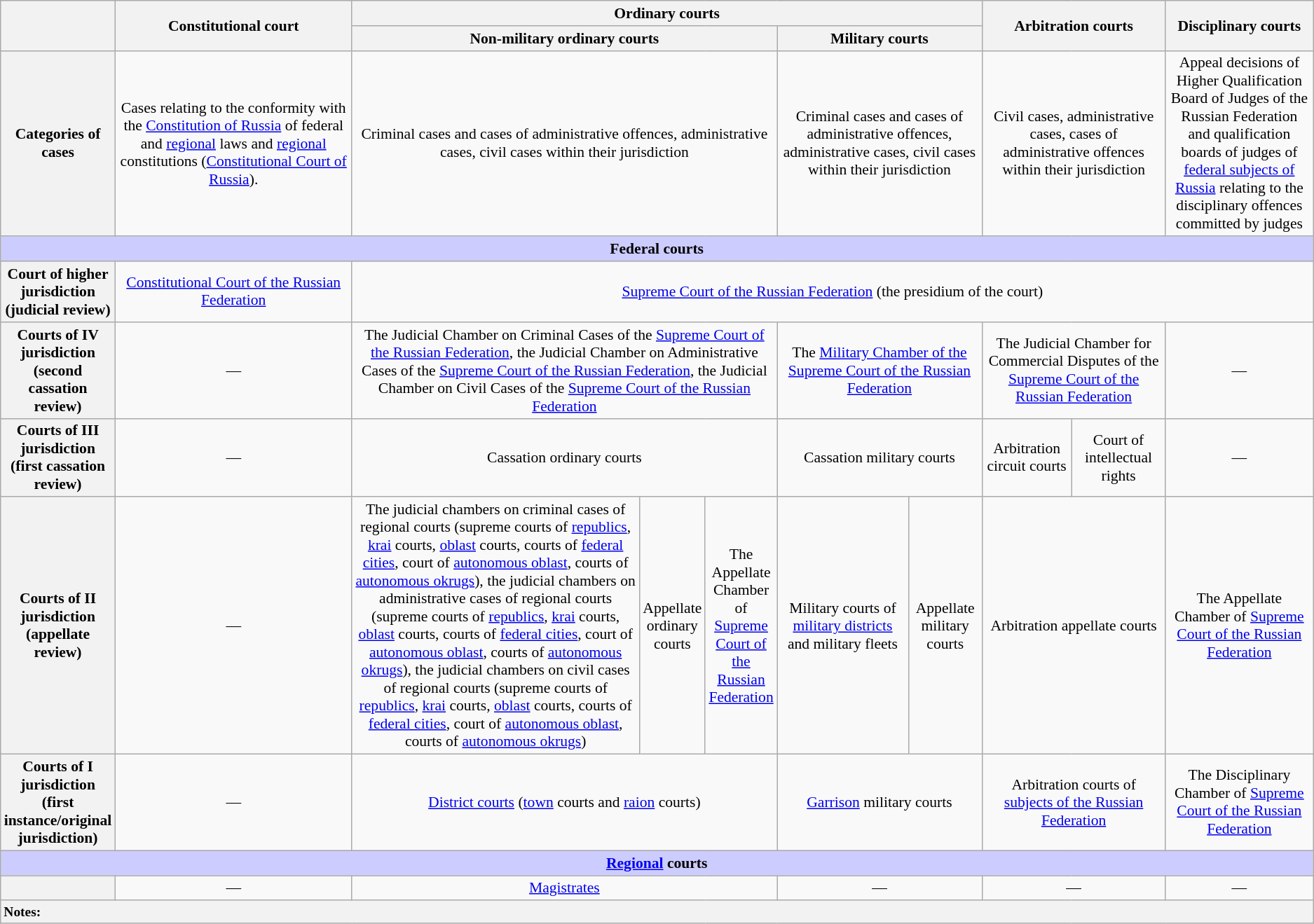<table class="wikitable" style="font-size:90%">
<tr align="center">
<th rowspan="2"></th>
<th rowspan="2" style="width:22%">Constitutional court</th>
<th colspan="5" style="width:52%">Ordinary courts</th>
<th colspan="2" rowspan="2" style="width:15%">Arbitration courts</th>
<th rowspan="2" style="width:15%">Disciplinary courts</th>
</tr>
<tr>
<th colspan="3" style="width:32%">Non-military ordinary courts</th>
<th colspan="2" style="width:18%">Military courts</th>
</tr>
<tr align="center">
<th>Categories of cases</th>
<td>Cases relating to the conformity with the <a href='#'>Constitution of Russia</a> of federal and <a href='#'>regional</a> laws and <a href='#'>regional</a> constitutions (<a href='#'>Constitutional Court of Russia</a>).</td>
<td colspan="3">Criminal cases and cases of administrative offences, administrative cases, civil cases within their jurisdiction</td>
<td colspan="2">Criminal cases and cases of administrative offences, administrative cases, civil cases within their jurisdiction</td>
<td colspan="2">Civil cases, administrative cases, cases of administrative offences within their jurisdiction</td>
<td>Appeal decisions of Higher Qualification Board of Judges of the Russian Federation and qualification boards of judges of <a href='#'>federal subjects of Russia</a> relating to the disciplinary offences committed by judges</td>
</tr>
<tr align="center">
<td colspan="10" bgcolor=#CCCCFF><strong>Federal courts</strong></td>
</tr>
<tr align="center">
<th>Court of higher jurisdiction (judicial review)</th>
<td><a href='#'>Constitutional Court of the Russian Federation</a></td>
<td colspan="8"><a href='#'>Supreme Court of the Russian Federation</a> (the presidium of the court)</td>
</tr>
<tr align="center">
<th>Courts of IV jurisdiction<br>(second cassation review)</th>
<td>—</td>
<td colspan="3">The Judicial Chamber on Criminal Cases of the <a href='#'>Supreme Court of the Russian Federation</a>, the Judicial Chamber on Administrative Cases of the <a href='#'>Supreme Court of the Russian Federation</a>, the Judicial Chamber on Civil Cases of the <a href='#'>Supreme Court of the Russian Federation</a></td>
<td colspan="2">The <a href='#'>Military Chamber of the Supreme Court of the Russian Federation</a></td>
<td colspan="2">The Judicial Chamber for Commercial Disputes of the <a href='#'>Supreme Court of the Russian Federation</a></td>
<td>—</td>
</tr>
<tr align="center">
<th>Courts of III jurisdiction<br>(first cassation review)</th>
<td>—</td>
<td colspan="3">Cassation ordinary courts</td>
<td colspan="2">Cassation military courts</td>
<td>Arbitration circuit courts</td>
<td>Court of intellectual rights</td>
<td>—</td>
</tr>
<tr align="center">
<th>Courts of II jurisdiction<br>(appellate review)</th>
<td>—</td>
<td>The judicial chambers on criminal cases of regional courts (supreme courts of <a href='#'>republics</a>, <a href='#'>krai</a> courts, <a href='#'>oblast</a> courts, courts of <a href='#'>federal cities</a>, court of <a href='#'>autonomous oblast</a>, courts of <a href='#'>autonomous okrugs</a>), the judicial chambers on administrative cases of regional courts (supreme courts of <a href='#'>republics</a>, <a href='#'>krai</a> courts, <a href='#'>oblast</a> courts, courts of <a href='#'>federal cities</a>, court of <a href='#'>autonomous oblast</a>, courts of <a href='#'>autonomous okrugs</a>), the judicial chambers on civil cases of regional courts (supreme courts of <a href='#'>republics</a>, <a href='#'>krai</a> courts, <a href='#'>oblast</a> courts, courts of <a href='#'>federal cities</a>, court of <a href='#'>autonomous oblast</a>, courts of <a href='#'>autonomous okrugs</a>)</td>
<td>Appellate ordinary courts</td>
<td>The Appellate Chamber of <a href='#'>Supreme Court of the Russian Federation</a></td>
<td>Military courts of <a href='#'>military districts</a> and military fleets</td>
<td>Appellate military courts</td>
<td colspan="2">Arbitration appellate courts</td>
<td>The Appellate Chamber of <a href='#'>Supreme Court of the Russian Federation</a></td>
</tr>
<tr align="center">
<th>Courts of I jurisdiction<br>(first instance/original jurisdiction)</th>
<td>—</td>
<td colspan="3"><a href='#'>District courts</a> (<a href='#'>town</a> courts and <a href='#'>raion</a> courts)</td>
<td colspan="2"><a href='#'>Garrison</a> military courts</td>
<td colspan="2">Arbitration courts of <a href='#'>subjects of the Russian Federation</a></td>
<td>The Disciplinary Chamber of <a href='#'>Supreme Court of the Russian Federation</a></td>
</tr>
<tr align="center">
<td colspan="10" bgcolor=#CCCCFF><strong><a href='#'>Regional</a> courts</strong></td>
</tr>
<tr align="center">
<th></th>
<td>—</td>
<td colspan="3"><a href='#'>Magistrates</a></td>
<td colspan="2">—</td>
<td colspan="2">—</td>
<td>—</td>
</tr>
<tr class="sortbottom">
<td colspan="10" style="font-size:90%; background: #F2F2F2"><strong>Notes:</strong><br></td>
</tr>
</table>
